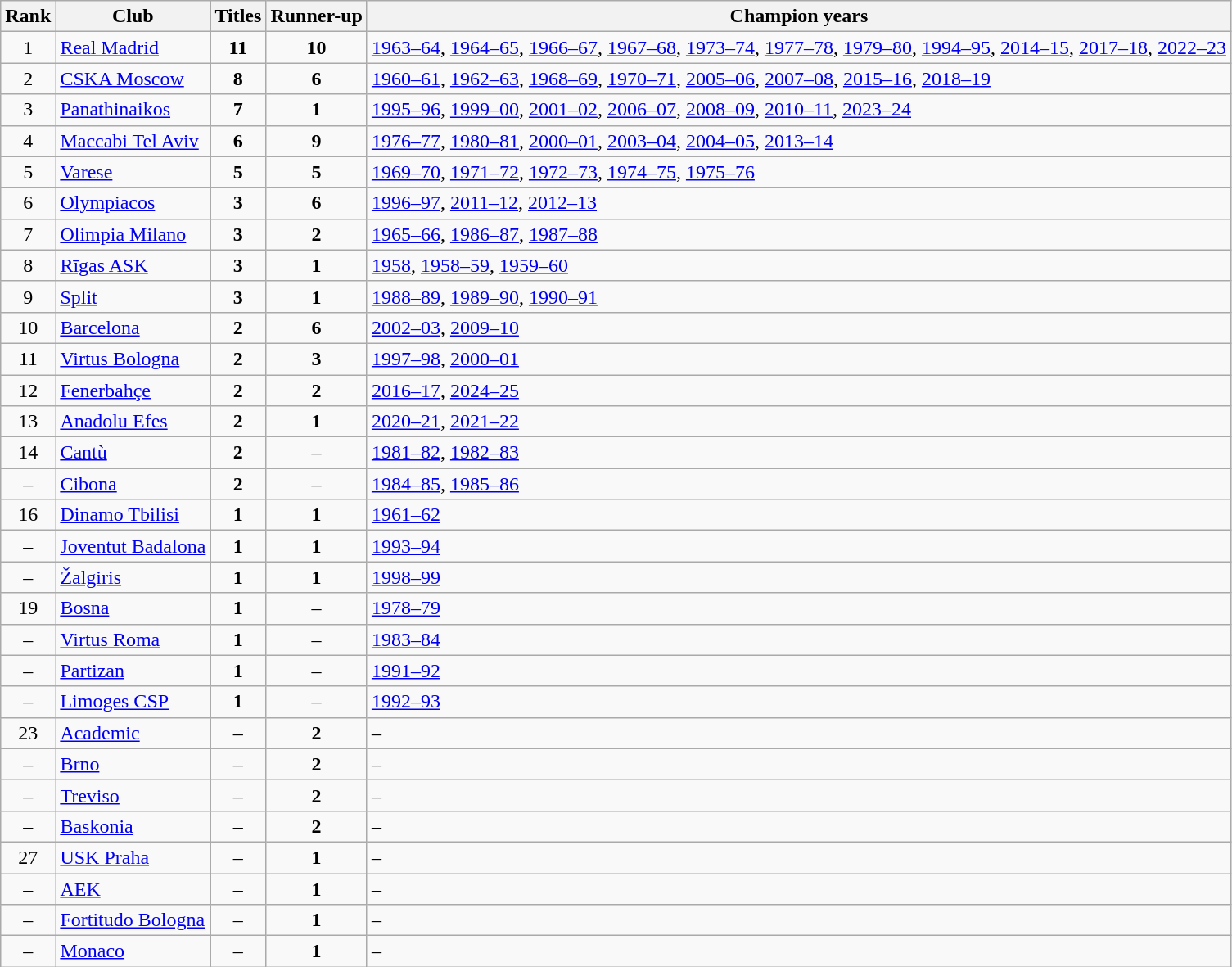<table class="wikitable sortable">
<tr>
<th>Rank</th>
<th>Club</th>
<th>Titles</th>
<th>Runner-up</th>
<th>Champion years</th>
</tr>
<tr>
<td align=center>1</td>
<td> <a href='#'>Real Madrid</a></td>
<td align=center><strong>11</strong></td>
<td align=center><strong>10</strong></td>
<td><a href='#'>1963–64</a>, <a href='#'>1964–65</a>, <a href='#'>1966–67</a>, <a href='#'>1967–68</a>, <a href='#'>1973–74</a>, <a href='#'>1977–78</a>, <a href='#'>1979–80</a>, <a href='#'>1994–95</a>, <a href='#'>2014–15</a>, <a href='#'>2017–18</a>, <a href='#'>2022–23</a></td>
</tr>
<tr>
<td align=center>2</td>
<td>  <a href='#'>CSKA Moscow</a></td>
<td align=center><strong>8</strong></td>
<td align=center><strong>6</strong></td>
<td><a href='#'>1960–61</a>, <a href='#'>1962–63</a>, <a href='#'>1968–69</a>, <a href='#'>1970–71</a>, <a href='#'>2005–06</a>, <a href='#'>2007–08</a>, <a href='#'>2015–16</a>, <a href='#'>2018–19</a></td>
</tr>
<tr>
<td align=center>3</td>
<td> <a href='#'>Panathinaikos</a></td>
<td align=center><strong>7</strong></td>
<td align=center><strong>1</strong></td>
<td><a href='#'>1995–96</a>, <a href='#'>1999–00</a>, <a href='#'>2001–02</a>, <a href='#'>2006–07</a>, <a href='#'>2008–09</a>, <a href='#'>2010–11</a>, <a href='#'>2023–24</a></td>
</tr>
<tr>
<td align=center>4</td>
<td> <a href='#'>Maccabi Tel Aviv</a></td>
<td align=center><strong>6</strong></td>
<td align=center><strong>9</strong></td>
<td><a href='#'>1976–77</a>, <a href='#'>1980–81</a>, <a href='#'>2000–01</a>, <a href='#'>2003–04</a>, <a href='#'>2004–05</a>, <a href='#'>2013–14</a></td>
</tr>
<tr>
<td align=center>5</td>
<td> <a href='#'>Varese</a></td>
<td align=center><strong>5</strong></td>
<td align=center><strong>5</strong></td>
<td><a href='#'>1969–70</a>, <a href='#'>1971–72</a>, <a href='#'>1972–73</a>, <a href='#'>1974–75</a>, <a href='#'>1975–76</a></td>
</tr>
<tr>
<td align=center>6</td>
<td> <a href='#'>Olympiacos</a></td>
<td align=center><strong>3</strong></td>
<td align=center><strong>6</strong></td>
<td><a href='#'>1996–97</a>, <a href='#'>2011–12</a>, <a href='#'>2012–13</a></td>
</tr>
<tr>
<td align=center>7</td>
<td> <a href='#'>Olimpia Milano</a></td>
<td align=center><strong>3</strong></td>
<td align=center><strong>2</strong></td>
<td><a href='#'>1965–66</a>, <a href='#'>1986–87</a>, <a href='#'>1987–88</a></td>
</tr>
<tr>
<td align=center>8</td>
<td> <a href='#'>Rīgas ASK</a></td>
<td align=center><strong>3</strong></td>
<td align=center><strong>1</strong></td>
<td><a href='#'>1958</a>, <a href='#'>1958–59</a>, <a href='#'>1959–60</a></td>
</tr>
<tr>
<td align=center>9</td>
<td> <a href='#'>Split</a></td>
<td align=center><strong>3</strong></td>
<td align=center><strong>1</strong></td>
<td><a href='#'>1988–89</a>, <a href='#'>1989–90</a>, <a href='#'>1990–91</a></td>
</tr>
<tr>
<td align=center>10</td>
<td> <a href='#'>Barcelona</a></td>
<td align=center><strong>2</strong></td>
<td align=center><strong>6</strong></td>
<td><a href='#'>2002–03</a>, <a href='#'>2009–10</a></td>
</tr>
<tr>
<td align=center>11</td>
<td> <a href='#'>Virtus Bologna</a></td>
<td align=center><strong>2</strong></td>
<td align=center><strong>3</strong></td>
<td><a href='#'>1997–98</a>, <a href='#'>2000–01</a></td>
</tr>
<tr>
<td align=center>12</td>
<td> <a href='#'>Fenerbahçe</a></td>
<td align=center><strong>2</strong></td>
<td align=center><strong>2</strong></td>
<td><a href='#'>2016–17</a>, <a href='#'>2024–25</a></td>
</tr>
<tr>
<td align=center>13</td>
<td> <a href='#'>Anadolu Efes</a></td>
<td align=center><strong>2</strong></td>
<td align=center><strong>1</strong></td>
<td><a href='#'>2020–21</a>, <a href='#'>2021–22</a></td>
</tr>
<tr>
<td align=center>14</td>
<td> <a href='#'>Cantù</a></td>
<td align=center><strong>2</strong></td>
<td align=center>–</td>
<td><a href='#'>1981–82</a>, <a href='#'>1982–83</a></td>
</tr>
<tr>
<td align=center>–</td>
<td> <a href='#'>Cibona</a></td>
<td align=center><strong>2</strong></td>
<td align=center>–</td>
<td><a href='#'>1984–85</a>, <a href='#'>1985–86</a></td>
</tr>
<tr>
<td align="center">16</td>
<td> <a href='#'>Dinamo Tbilisi</a></td>
<td align="center"><strong>1</strong></td>
<td align="center"><strong>1</strong></td>
<td><a href='#'>1961–62</a></td>
</tr>
<tr>
<td align=center>–</td>
<td> <a href='#'>Joventut Badalona</a></td>
<td align=center><strong>1</strong></td>
<td align=center><strong>1</strong></td>
<td><a href='#'>1993–94</a></td>
</tr>
<tr>
<td align=center>–</td>
<td>  <a href='#'>Žalgiris</a></td>
<td align=center><strong>1</strong></td>
<td align=center><strong>1</strong></td>
<td><a href='#'>1998–99</a></td>
</tr>
<tr>
<td align=center>19</td>
<td> <a href='#'>Bosna</a></td>
<td align=center><strong>1</strong></td>
<td align=center>–</td>
<td><a href='#'>1978–79</a></td>
</tr>
<tr>
<td align=center>–</td>
<td> <a href='#'>Virtus Roma</a></td>
<td align=center><strong>1</strong></td>
<td align=center>–</td>
<td><a href='#'>1983–84</a></td>
</tr>
<tr>
<td align=center>–</td>
<td> <a href='#'>Partizan</a></td>
<td align=center><strong>1</strong></td>
<td align=center>–</td>
<td><a href='#'>1991–92</a></td>
</tr>
<tr>
<td align=center>–</td>
<td> <a href='#'>Limoges CSP</a></td>
<td align=center><strong>1</strong></td>
<td align=center>–</td>
<td><a href='#'>1992–93</a></td>
</tr>
<tr>
<td align=center>23</td>
<td> <a href='#'>Academic</a></td>
<td align=center>–</td>
<td align=center><strong>2</strong></td>
<td>–</td>
</tr>
<tr>
<td align=center>–</td>
<td> <a href='#'>Brno</a></td>
<td align=center>–</td>
<td align=center><strong>2</strong></td>
<td>–</td>
</tr>
<tr>
<td align=center>–</td>
<td> <a href='#'>Treviso</a></td>
<td align=center>–</td>
<td align=center><strong>2</strong></td>
<td>–</td>
</tr>
<tr>
<td align=center>–</td>
<td> <a href='#'>Baskonia</a></td>
<td align=center>–</td>
<td align=center><strong>2</strong></td>
<td>–</td>
</tr>
<tr>
<td align=center>27</td>
<td> <a href='#'>USK Praha</a></td>
<td align=center>–</td>
<td align=center><strong>1</strong></td>
<td>–</td>
</tr>
<tr>
<td align=center>–</td>
<td> <a href='#'>AEK</a></td>
<td align=center>–</td>
<td align=center><strong>1</strong></td>
<td>–</td>
</tr>
<tr>
<td align=center>–</td>
<td> <a href='#'>Fortitudo Bologna</a></td>
<td align=center>–</td>
<td align=center><strong>1</strong></td>
<td>–</td>
</tr>
<tr>
<td align=center>–</td>
<td> <a href='#'>Monaco</a></td>
<td align=center>–</td>
<td align=center><strong>1</strong></td>
<td>–</td>
</tr>
</table>
